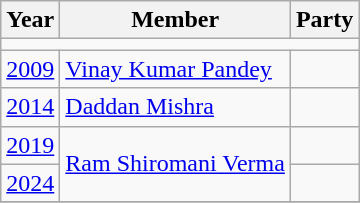<table class="wikitable sortable">
<tr>
<th>Year</th>
<th>Member</th>
<th colspan="2">Party</th>
</tr>
<tr>
<td colspan="4"></td>
</tr>
<tr>
<td><a href='#'>2009</a></td>
<td><a href='#'>Vinay Kumar Pandey</a></td>
<td></td>
</tr>
<tr>
<td><a href='#'>2014</a></td>
<td><a href='#'>Daddan Mishra</a></td>
<td></td>
</tr>
<tr>
<td><a href='#'>2019</a></td>
<td rowspan=2><a href='#'>Ram Shiromani Verma</a></td>
<td></td>
</tr>
<tr>
<td><a href='#'>2024</a></td>
<td></td>
</tr>
<tr>
</tr>
</table>
